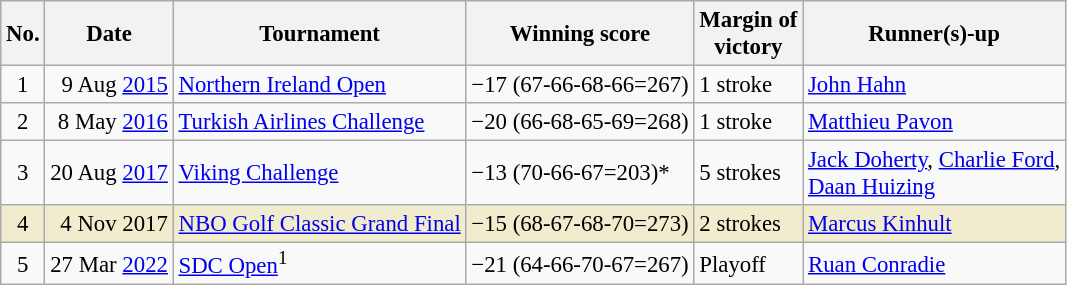<table class="wikitable" style="font-size:95%;">
<tr>
<th>No.</th>
<th>Date</th>
<th>Tournament</th>
<th>Winning score</th>
<th>Margin of<br>victory</th>
<th>Runner(s)-up</th>
</tr>
<tr>
<td align=center>1</td>
<td align=right>9 Aug <a href='#'>2015</a></td>
<td><a href='#'>Northern Ireland Open</a></td>
<td>−17 (67-66-68-66=267)</td>
<td>1 stroke</td>
<td> <a href='#'>John Hahn</a></td>
</tr>
<tr>
<td align=center>2</td>
<td align=right>8 May <a href='#'>2016</a></td>
<td><a href='#'>Turkish Airlines Challenge</a></td>
<td>−20 (66-68-65-69=268)</td>
<td>1 stroke</td>
<td> <a href='#'>Matthieu Pavon</a></td>
</tr>
<tr>
<td align=center>3</td>
<td align=right>20 Aug <a href='#'>2017</a></td>
<td><a href='#'>Viking Challenge</a></td>
<td>−13 (70-66-67=203)*</td>
<td>5 strokes</td>
<td> <a href='#'>Jack Doherty</a>,  <a href='#'>Charlie Ford</a>,<br> <a href='#'>Daan Huizing</a></td>
</tr>
<tr style="background:#f2ecce;">
<td align=center>4</td>
<td align=right>4 Nov 2017</td>
<td><a href='#'>NBO Golf Classic Grand Final</a></td>
<td>−15 (68-67-68-70=273)</td>
<td>2 strokes</td>
<td> <a href='#'>Marcus Kinhult</a></td>
</tr>
<tr>
<td align=center>5</td>
<td align=right>27 Mar <a href='#'>2022</a></td>
<td><a href='#'>SDC Open</a><sup>1</sup></td>
<td>−21 (64-66-70-67=267)</td>
<td>Playoff</td>
<td> <a href='#'>Ruan Conradie</a></td>
</tr>
</table>
